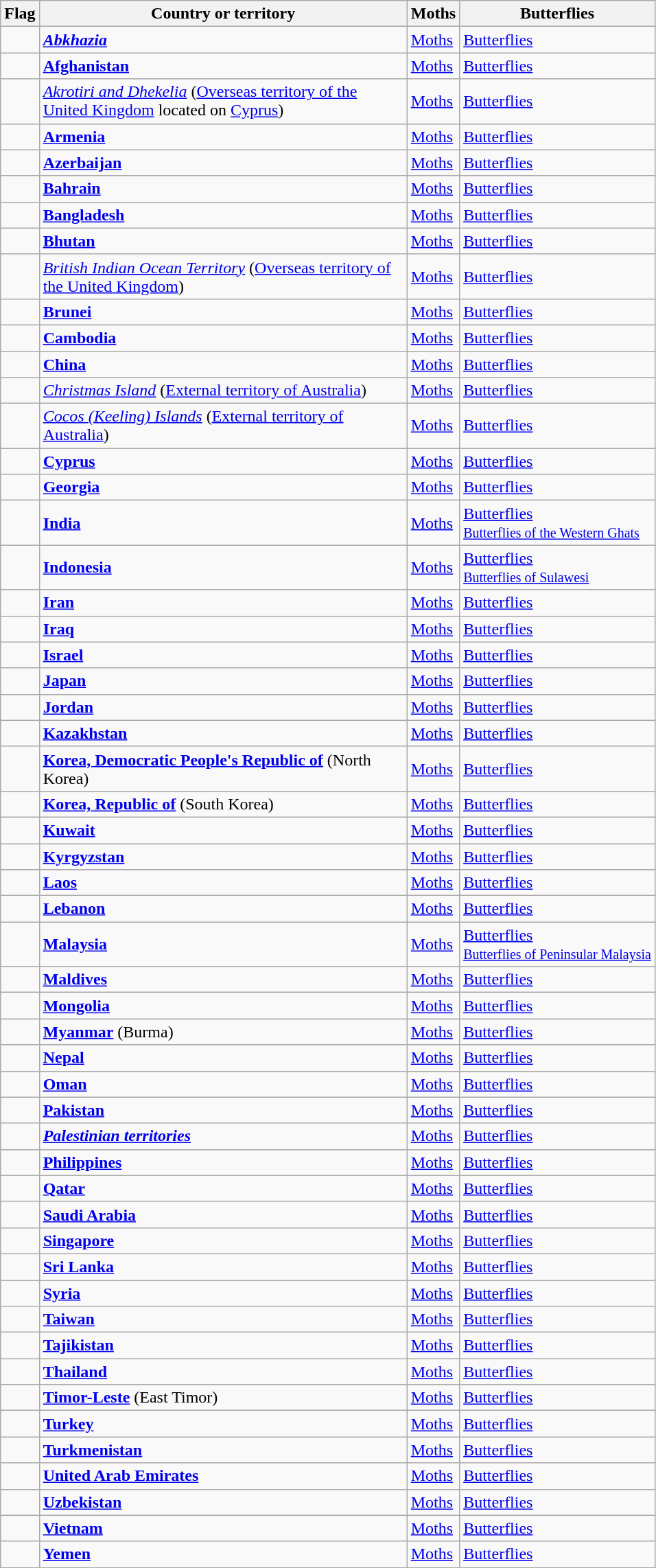<table class="wikitable">
<tr>
<th>Flag</th>
<th width=350>Country or territory</th>
<th>Moths</th>
<th>Butterflies</th>
</tr>
<tr>
<td></td>
<td><strong><em><a href='#'>Abkhazia</a></em></strong></td>
<td><a href='#'>Moths</a></td>
<td><a href='#'>Butterflies</a></td>
</tr>
<tr>
<td></td>
<td><strong><a href='#'>Afghanistan</a></strong></td>
<td><a href='#'>Moths</a></td>
<td><a href='#'>Butterflies</a></td>
</tr>
<tr>
<td></td>
<td><em><a href='#'>Akrotiri and Dhekelia</a></em> (<a href='#'>Overseas territory of the United Kingdom</a> located on <a href='#'>Cyprus</a>)</td>
<td><a href='#'>Moths</a></td>
<td><a href='#'>Butterflies</a></td>
</tr>
<tr>
<td></td>
<td><strong><a href='#'>Armenia</a></strong></td>
<td><a href='#'>Moths</a></td>
<td><a href='#'>Butterflies</a></td>
</tr>
<tr>
<td></td>
<td><strong><a href='#'>Azerbaijan</a></strong></td>
<td><a href='#'>Moths</a></td>
<td><a href='#'>Butterflies</a></td>
</tr>
<tr>
<td></td>
<td><strong><a href='#'>Bahrain</a></strong></td>
<td><a href='#'>Moths</a></td>
<td><a href='#'>Butterflies</a></td>
</tr>
<tr>
<td></td>
<td><strong><a href='#'>Bangladesh</a></strong></td>
<td><a href='#'>Moths</a></td>
<td><a href='#'>Butterflies</a></td>
</tr>
<tr>
<td></td>
<td><strong><a href='#'>Bhutan</a></strong></td>
<td><a href='#'>Moths</a></td>
<td><a href='#'>Butterflies</a></td>
</tr>
<tr>
<td></td>
<td><em><a href='#'>British Indian Ocean Territory</a></em> (<a href='#'>Overseas territory of the United Kingdom</a>)</td>
<td><a href='#'>Moths</a></td>
<td><a href='#'>Butterflies</a></td>
</tr>
<tr>
<td></td>
<td><strong><a href='#'>Brunei</a></strong></td>
<td><a href='#'>Moths</a></td>
<td><a href='#'>Butterflies</a></td>
</tr>
<tr>
<td></td>
<td><strong><a href='#'>Cambodia</a></strong></td>
<td><a href='#'>Moths</a></td>
<td><a href='#'>Butterflies</a></td>
</tr>
<tr>
<td></td>
<td><strong><a href='#'>China</a></strong></td>
<td><a href='#'>Moths</a></td>
<td><a href='#'>Butterflies</a></td>
</tr>
<tr>
<td></td>
<td><em><a href='#'>Christmas Island</a></em> (<a href='#'>External territory of Australia</a>)</td>
<td><a href='#'>Moths</a></td>
<td><a href='#'>Butterflies</a></td>
</tr>
<tr>
<td></td>
<td><em><a href='#'>Cocos (Keeling) Islands</a></em> (<a href='#'>External territory of Australia</a>)</td>
<td><a href='#'>Moths</a></td>
<td><a href='#'>Butterflies</a></td>
</tr>
<tr>
<td></td>
<td><strong><a href='#'>Cyprus</a></strong></td>
<td><a href='#'>Moths</a></td>
<td><a href='#'>Butterflies</a></td>
</tr>
<tr>
<td></td>
<td><strong><a href='#'>Georgia</a></strong></td>
<td><a href='#'>Moths</a></td>
<td><a href='#'>Butterflies</a></td>
</tr>
<tr>
<td></td>
<td><strong><a href='#'>India</a></strong></td>
<td><a href='#'>Moths</a></td>
<td><a href='#'>Butterflies</a><br><small><a href='#'>Butterflies of the Western Ghats</a></small></td>
</tr>
<tr>
<td></td>
<td><strong><a href='#'>Indonesia</a></strong></td>
<td><a href='#'>Moths</a></td>
<td><a href='#'>Butterflies</a><br><small><a href='#'>Butterflies of Sulawesi</a></small></td>
</tr>
<tr>
<td></td>
<td><strong><a href='#'>Iran</a></strong></td>
<td><a href='#'>Moths</a></td>
<td><a href='#'>Butterflies</a></td>
</tr>
<tr>
<td></td>
<td><strong><a href='#'>Iraq</a></strong></td>
<td><a href='#'>Moths</a></td>
<td><a href='#'>Butterflies</a></td>
</tr>
<tr>
<td></td>
<td><strong><a href='#'>Israel</a></strong></td>
<td><a href='#'>Moths</a></td>
<td><a href='#'>Butterflies</a></td>
</tr>
<tr>
<td></td>
<td><strong><a href='#'>Japan</a></strong></td>
<td><a href='#'>Moths</a></td>
<td><a href='#'>Butterflies</a></td>
</tr>
<tr>
<td></td>
<td><strong><a href='#'>Jordan</a></strong></td>
<td><a href='#'>Moths</a></td>
<td><a href='#'>Butterflies</a></td>
</tr>
<tr>
<td></td>
<td><strong><a href='#'>Kazakhstan</a></strong></td>
<td><a href='#'>Moths</a></td>
<td><a href='#'>Butterflies</a></td>
</tr>
<tr>
<td></td>
<td><strong><a href='#'>Korea, Democratic People's Republic of</a></strong> (North Korea)</td>
<td><a href='#'>Moths</a></td>
<td><a href='#'>Butterflies</a></td>
</tr>
<tr>
<td></td>
<td><strong><a href='#'>Korea, Republic of</a></strong> (South Korea)</td>
<td><a href='#'>Moths</a></td>
<td><a href='#'>Butterflies</a></td>
</tr>
<tr>
<td></td>
<td><strong><a href='#'>Kuwait</a></strong></td>
<td><a href='#'>Moths</a></td>
<td><a href='#'>Butterflies</a></td>
</tr>
<tr>
<td></td>
<td><strong><a href='#'>Kyrgyzstan</a></strong></td>
<td><a href='#'>Moths</a></td>
<td><a href='#'>Butterflies</a></td>
</tr>
<tr>
<td></td>
<td><strong><a href='#'>Laos</a></strong></td>
<td><a href='#'>Moths</a></td>
<td><a href='#'>Butterflies</a></td>
</tr>
<tr>
<td></td>
<td><strong><a href='#'>Lebanon</a></strong></td>
<td><a href='#'>Moths</a></td>
<td><a href='#'>Butterflies</a></td>
</tr>
<tr>
<td></td>
<td><strong><a href='#'>Malaysia</a></strong></td>
<td><a href='#'>Moths</a></td>
<td><a href='#'>Butterflies</a><br><small><a href='#'>Butterflies of Peninsular Malaysia</a></small></td>
</tr>
<tr>
<td></td>
<td><strong><a href='#'>Maldives</a></strong></td>
<td><a href='#'>Moths</a></td>
<td><a href='#'>Butterflies</a></td>
</tr>
<tr>
<td></td>
<td><strong><a href='#'>Mongolia</a></strong></td>
<td><a href='#'>Moths</a></td>
<td><a href='#'>Butterflies</a></td>
</tr>
<tr>
<td></td>
<td><strong><a href='#'>Myanmar</a></strong> (Burma)</td>
<td><a href='#'>Moths</a></td>
<td><a href='#'>Butterflies</a></td>
</tr>
<tr>
<td></td>
<td><strong><a href='#'>Nepal</a></strong></td>
<td><a href='#'>Moths</a></td>
<td><a href='#'>Butterflies</a></td>
</tr>
<tr>
<td></td>
<td><strong><a href='#'>Oman</a></strong></td>
<td><a href='#'>Moths</a></td>
<td><a href='#'>Butterflies</a></td>
</tr>
<tr>
<td></td>
<td><strong><a href='#'>Pakistan</a></strong></td>
<td><a href='#'>Moths</a></td>
<td><a href='#'>Butterflies</a></td>
</tr>
<tr>
<td></td>
<td><strong><em><a href='#'>Palestinian territories</a></em></strong></td>
<td><a href='#'>Moths</a></td>
<td><a href='#'>Butterflies</a></td>
</tr>
<tr>
<td></td>
<td><strong><a href='#'>Philippines</a></strong></td>
<td><a href='#'>Moths</a></td>
<td><a href='#'>Butterflies</a></td>
</tr>
<tr>
<td></td>
<td><strong><a href='#'>Qatar</a></strong></td>
<td><a href='#'>Moths</a></td>
<td><a href='#'>Butterflies</a></td>
</tr>
<tr>
<td></td>
<td><strong><a href='#'>Saudi Arabia</a></strong></td>
<td><a href='#'>Moths</a></td>
<td><a href='#'>Butterflies</a></td>
</tr>
<tr>
<td></td>
<td><strong><a href='#'>Singapore</a></strong></td>
<td><a href='#'>Moths</a></td>
<td><a href='#'>Butterflies</a></td>
</tr>
<tr>
<td></td>
<td><strong><a href='#'>Sri Lanka</a></strong></td>
<td><a href='#'>Moths</a></td>
<td><a href='#'>Butterflies</a></td>
</tr>
<tr>
<td></td>
<td><strong><a href='#'>Syria</a></strong></td>
<td><a href='#'>Moths</a></td>
<td><a href='#'>Butterflies</a></td>
</tr>
<tr>
<td></td>
<td><strong><a href='#'>Taiwan</a></strong></td>
<td><a href='#'>Moths</a></td>
<td><a href='#'>Butterflies</a></td>
</tr>
<tr>
<td></td>
<td><strong><a href='#'>Tajikistan</a></strong></td>
<td><a href='#'>Moths</a></td>
<td><a href='#'>Butterflies</a></td>
</tr>
<tr>
<td></td>
<td><strong><a href='#'>Thailand</a></strong></td>
<td><a href='#'>Moths</a></td>
<td><a href='#'>Butterflies</a></td>
</tr>
<tr>
<td></td>
<td><strong><a href='#'>Timor-Leste</a></strong> (East Timor)</td>
<td><a href='#'>Moths</a></td>
<td><a href='#'>Butterflies</a></td>
</tr>
<tr>
<td></td>
<td><strong><a href='#'>Turkey</a></strong></td>
<td><a href='#'>Moths</a></td>
<td><a href='#'>Butterflies</a></td>
</tr>
<tr>
<td></td>
<td><strong><a href='#'>Turkmenistan</a></strong></td>
<td><a href='#'>Moths</a></td>
<td><a href='#'>Butterflies</a></td>
</tr>
<tr>
<td></td>
<td><strong><a href='#'>United Arab Emirates</a></strong></td>
<td><a href='#'>Moths</a></td>
<td><a href='#'>Butterflies</a></td>
</tr>
<tr>
<td></td>
<td><strong><a href='#'>Uzbekistan</a></strong></td>
<td><a href='#'>Moths</a></td>
<td><a href='#'>Butterflies</a></td>
</tr>
<tr>
<td></td>
<td><strong><a href='#'>Vietnam</a></strong></td>
<td><a href='#'>Moths</a></td>
<td><a href='#'>Butterflies</a></td>
</tr>
<tr>
<td></td>
<td><strong><a href='#'>Yemen</a></strong></td>
<td><a href='#'>Moths</a></td>
<td><a href='#'>Butterflies</a></td>
</tr>
</table>
